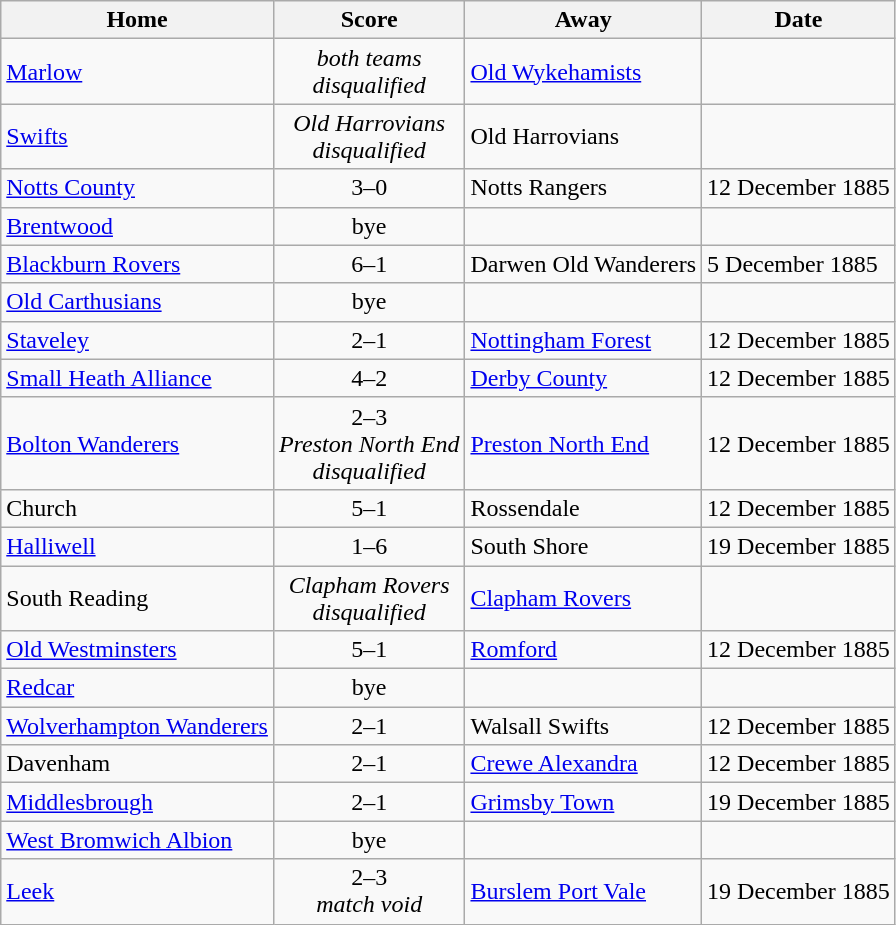<table class="wikitable">
<tr>
<th>Home</th>
<th>Score</th>
<th>Away</th>
<th>Date</th>
</tr>
<tr>
<td><a href='#'>Marlow</a></td>
<td align=center><em>both teams<br>disqualified</em></td>
<td><a href='#'>Old Wykehamists</a></td>
<td></td>
</tr>
<tr>
<td><a href='#'>Swifts</a></td>
<td align=center><em>Old Harrovians<br>disqualified</em></td>
<td>Old Harrovians</td>
<td></td>
</tr>
<tr>
<td><a href='#'>Notts County</a></td>
<td align=center>3–0</td>
<td>Notts Rangers</td>
<td>12 December 1885</td>
</tr>
<tr>
<td><a href='#'>Brentwood</a></td>
<td align=center>bye</td>
<td></td>
<td></td>
</tr>
<tr>
<td><a href='#'>Blackburn Rovers</a></td>
<td align=center>6–1</td>
<td>Darwen Old Wanderers</td>
<td>5 December 1885</td>
</tr>
<tr>
<td><a href='#'>Old Carthusians</a></td>
<td align=center>bye</td>
<td></td>
<td></td>
</tr>
<tr>
<td><a href='#'>Staveley</a></td>
<td align=center>2–1</td>
<td><a href='#'>Nottingham Forest</a></td>
<td>12 December 1885</td>
</tr>
<tr>
<td><a href='#'>Small Heath Alliance</a></td>
<td align=center>4–2</td>
<td><a href='#'>Derby County</a></td>
<td>12 December 1885</td>
</tr>
<tr>
<td><a href='#'>Bolton Wanderers</a></td>
<td align=center>2–3<br><em>Preston North End<br>disqualified</em></td>
<td><a href='#'>Preston North End</a></td>
<td>12 December 1885</td>
</tr>
<tr>
<td>Church</td>
<td align=center>5–1</td>
<td>Rossendale</td>
<td>12 December 1885</td>
</tr>
<tr>
<td><a href='#'>Halliwell</a></td>
<td align=center>1–6</td>
<td>South Shore</td>
<td>19 December 1885</td>
</tr>
<tr>
<td>South Reading</td>
<td align=center><em>Clapham Rovers<br>disqualified</em></td>
<td><a href='#'>Clapham Rovers</a></td>
<td></td>
</tr>
<tr>
<td><a href='#'>Old Westminsters</a></td>
<td align=center>5–1</td>
<td><a href='#'>Romford</a></td>
<td>12 December 1885</td>
</tr>
<tr>
<td><a href='#'>Redcar</a></td>
<td align=center>bye</td>
<td></td>
<td></td>
</tr>
<tr>
<td><a href='#'>Wolverhampton Wanderers</a></td>
<td align=center>2–1</td>
<td>Walsall Swifts</td>
<td>12 December 1885</td>
</tr>
<tr>
<td>Davenham</td>
<td align=center>2–1</td>
<td><a href='#'>Crewe Alexandra</a></td>
<td>12 December 1885</td>
</tr>
<tr>
<td><a href='#'>Middlesbrough</a></td>
<td align=center>2–1</td>
<td><a href='#'>Grimsby Town</a></td>
<td>19 December 1885</td>
</tr>
<tr>
<td><a href='#'>West Bromwich Albion</a></td>
<td align=center>bye</td>
<td></td>
<td></td>
</tr>
<tr>
<td><a href='#'>Leek</a></td>
<td align=center>2–3<br><em>match void</em></td>
<td><a href='#'>Burslem Port Vale</a></td>
<td>19 December 1885</td>
</tr>
</table>
